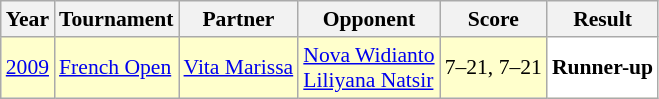<table class="sortable wikitable" style="font-size: 90%">
<tr>
<th>Year</th>
<th>Tournament</th>
<th>Partner</th>
<th>Opponent</th>
<th>Score</th>
<th>Result</th>
</tr>
<tr style="background:#FFFFCC">
<td align="center"><a href='#'>2009</a></td>
<td align="left"><a href='#'>French Open</a></td>
<td align="left"> <a href='#'>Vita Marissa</a></td>
<td align="left"> <a href='#'>Nova Widianto</a> <br>  <a href='#'>Liliyana Natsir</a></td>
<td align="left">7–21, 7–21</td>
<td style="text-align:left; background:white"> <strong>Runner-up</strong></td>
</tr>
</table>
